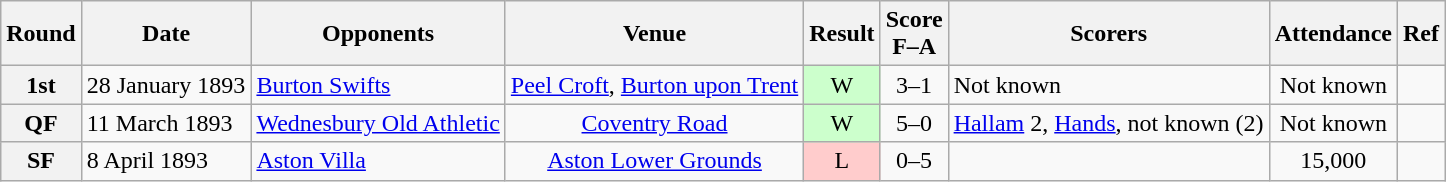<table class="wikitable" style="text-align:center">
<tr>
<th scope="col">Round</th>
<th scope="col">Date</th>
<th scope="col">Opponents</th>
<th scope="col">Venue</th>
<th scope="col">Result</th>
<th scope="col">Score<br>F–A</th>
<th scope="col">Scorers</th>
<th scope="col">Attendance</th>
<th scope="col">Ref</th>
</tr>
<tr>
<th scope="row">1st</th>
<td align="left">28 January 1893</td>
<td align="left"><a href='#'>Burton Swifts</a></td>
<td><a href='#'>Peel Croft</a>, <a href='#'>Burton upon Trent</a></td>
<td style=background:#cfc>W</td>
<td>3–1</td>
<td align="left">Not known</td>
<td>Not known</td>
<td></td>
</tr>
<tr>
<th scope="row">QF</th>
<td align="left">11 March 1893</td>
<td align="left"><a href='#'>Wednesbury Old Athletic</a></td>
<td><a href='#'>Coventry Road</a></td>
<td style=background:#cfc>W</td>
<td>5–0</td>
<td align="left"><a href='#'>Hallam</a> 2, <a href='#'>Hands</a>, not known (2)</td>
<td>Not known</td>
<td></td>
</tr>
<tr>
<th scope="row">SF</th>
<td align="left">8 April 1893</td>
<td align="left"><a href='#'>Aston Villa</a></td>
<td><a href='#'>Aston Lower Grounds</a></td>
<td style=background:#fcc>L</td>
<td>0–5</td>
<td></td>
<td>15,000</td>
<td></td>
</tr>
</table>
